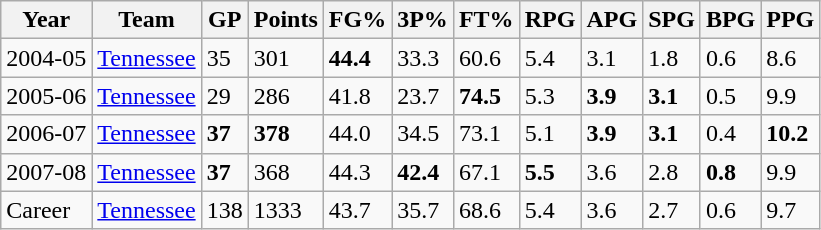<table class="wikitable">
<tr>
<th>Year</th>
<th>Team</th>
<th>GP</th>
<th>Points</th>
<th>FG%</th>
<th>3P%</th>
<th>FT%</th>
<th>RPG</th>
<th>APG</th>
<th>SPG</th>
<th>BPG</th>
<th>PPG</th>
</tr>
<tr>
<td>2004-05</td>
<td><a href='#'>Tennessee</a></td>
<td>35</td>
<td>301</td>
<td><strong>44.4</strong></td>
<td>33.3</td>
<td>60.6</td>
<td>5.4</td>
<td>3.1</td>
<td>1.8</td>
<td>0.6</td>
<td>8.6</td>
</tr>
<tr>
<td>2005-06</td>
<td><a href='#'>Tennessee</a></td>
<td>29</td>
<td>286</td>
<td>41.8</td>
<td>23.7</td>
<td><strong>74.5</strong></td>
<td>5.3</td>
<td><strong>3.9</strong></td>
<td><strong>3.1</strong></td>
<td>0.5</td>
<td>9.9</td>
</tr>
<tr>
<td>2006-07</td>
<td><a href='#'>Tennessee</a></td>
<td><strong>37</strong></td>
<td><strong>378</strong></td>
<td>44.0</td>
<td>34.5</td>
<td>73.1</td>
<td>5.1</td>
<td><strong>3.9</strong></td>
<td><strong>3.1</strong></td>
<td>0.4</td>
<td><strong>10.2</strong></td>
</tr>
<tr>
<td>2007-08</td>
<td><a href='#'>Tennessee</a></td>
<td><strong>37</strong></td>
<td>368</td>
<td>44.3</td>
<td><strong>42.4</strong></td>
<td>67.1</td>
<td><strong>5.5</strong></td>
<td>3.6</td>
<td>2.8</td>
<td><strong>0.8</strong></td>
<td>9.9</td>
</tr>
<tr>
<td>Career</td>
<td><a href='#'>Tennessee</a></td>
<td>138</td>
<td>1333</td>
<td>43.7</td>
<td>35.7</td>
<td>68.6</td>
<td>5.4</td>
<td>3.6</td>
<td>2.7</td>
<td>0.6</td>
<td>9.7</td>
</tr>
</table>
